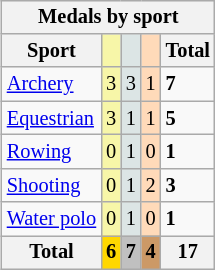<table class="wikitable" style="font-size:85%; float:right;">
<tr style="background:#efefef;">
<th colspan=5>Medals by sport</th>
</tr>
<tr>
<th>Sport</th>
<td bgcolor=F7F6A8></td>
<td bgcolor=DCE5E5></td>
<td bgcolor=FFDAB9></td>
<th>Total</th>
</tr>
<tr>
<td><a href='#'>Archery</a></td>
<td bgcolor=F7F6A8>3</td>
<td bgcolor=DCE5E5>3</td>
<td bgcolor=FFDAB9>1</td>
<td><strong>7</strong></td>
</tr>
<tr>
<td><a href='#'>Equestrian</a></td>
<td bgcolor=F7F6A8>3</td>
<td bgcolor=DCE5E5>1</td>
<td bgcolor=FFDAB9>1</td>
<td><strong>5</strong></td>
</tr>
<tr>
<td><a href='#'>Rowing</a></td>
<td bgcolor=F7F6A8>0</td>
<td bgcolor=DCE5E5>1</td>
<td bgcolor=FFDAB9>0</td>
<td><strong>1</strong></td>
</tr>
<tr>
<td><a href='#'>Shooting</a></td>
<td bgcolor=F7F6A8>0</td>
<td bgcolor=DCE5E5>1</td>
<td bgcolor=FFDAB9>2</td>
<td><strong>3</strong></td>
</tr>
<tr>
<td><a href='#'>Water polo</a></td>
<td bgcolor=F7F6A8>0</td>
<td bgcolor=DCE5E5>1</td>
<td bgcolor=FFDAB9>0</td>
<td><strong>1</strong></td>
</tr>
<tr>
<th>Total</th>
<th style=background:gold>6</th>
<th style=background:silver>7</th>
<th style=background:#c96>4</th>
<th>17</th>
</tr>
</table>
